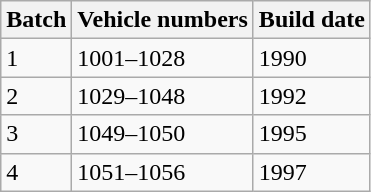<table class="wikitable">
<tr>
<th>Batch</th>
<th>Vehicle numbers</th>
<th>Build date</th>
</tr>
<tr>
<td>1</td>
<td>1001–1028</td>
<td>1990</td>
</tr>
<tr>
<td>2</td>
<td>1029–1048</td>
<td>1992</td>
</tr>
<tr>
<td>3</td>
<td>1049–1050</td>
<td>1995</td>
</tr>
<tr>
<td>4</td>
<td>1051–1056</td>
<td>1997</td>
</tr>
</table>
